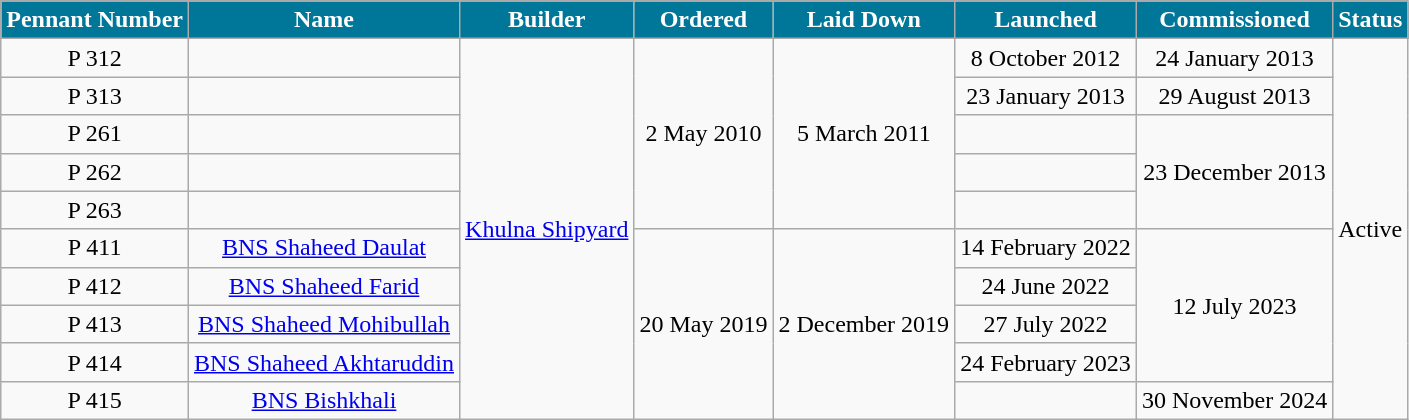<table class="wikitable" style="text-align: center;">
<tr>
<th style="background:#079;color:#fff;">Pennant Number</th>
<th style="background:#079;color:#fff;">Name</th>
<th style="background:#079;color:#fff;">Builder</th>
<th style="background:#079;color:#fff;">Ordered</th>
<th style="background:#079;color:#fff;">Laid Down</th>
<th style="background:#079;color:#fff;">Launched</th>
<th style="background:#079;color:#fff;">Commissioned</th>
<th style="background:#079;color:#fff;">Status</th>
</tr>
<tr>
<td>P 312</td>
<td></td>
<td rowspan ="10"><a href='#'>Khulna Shipyard</a></td>
<td rowspan ="5">2 May 2010</td>
<td rowspan ="5">5 March 2011</td>
<td>8 October 2012</td>
<td>24 January 2013</td>
<td rowspan="10">Active</td>
</tr>
<tr>
<td>P 313</td>
<td></td>
<td>23 January 2013</td>
<td>29 August 2013</td>
</tr>
<tr>
<td>P 261</td>
<td></td>
<td></td>
<td rowspan="3">23 December 2013</td>
</tr>
<tr>
<td>P 262</td>
<td></td>
<td></td>
</tr>
<tr>
<td>P 263</td>
<td></td>
<td></td>
</tr>
<tr>
<td>P 411</td>
<td><a href='#'>BNS Shaheed Daulat</a></td>
<td rowspan="5">20 May 2019</td>
<td rowspan="5">2 December 2019</td>
<td>14 February 2022</td>
<td rowspan ="4">12 July 2023</td>
</tr>
<tr>
<td>P 412</td>
<td><a href='#'>BNS Shaheed Farid</a></td>
<td>24 June 2022</td>
</tr>
<tr>
<td>P 413</td>
<td><a href='#'>BNS Shaheed Mohibullah</a></td>
<td>27 July 2022</td>
</tr>
<tr>
<td>P 414</td>
<td><a href='#'>BNS Shaheed Akhtaruddin</a></td>
<td>24 February 2023</td>
</tr>
<tr>
<td>P 415</td>
<td><a href='#'>BNS Bishkhali</a></td>
<td></td>
<td>30 November 2024</td>
</tr>
</table>
